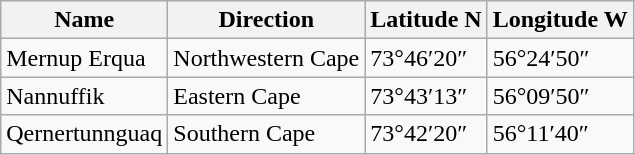<table class="wikitable">
<tr>
<th>Name</th>
<th>Direction</th>
<th>Latitude N</th>
<th>Longitude W</th>
</tr>
<tr>
<td>Mernup Erqua</td>
<td>Northwestern Cape</td>
<td>73°46′20″</td>
<td>56°24′50″</td>
</tr>
<tr>
<td>Nannuffik</td>
<td>Eastern Cape</td>
<td>73°43′13″</td>
<td>56°09′50″</td>
</tr>
<tr>
<td>Qernertunnguaq</td>
<td>Southern Cape</td>
<td>73°42′20″</td>
<td>56°11′40″</td>
</tr>
</table>
